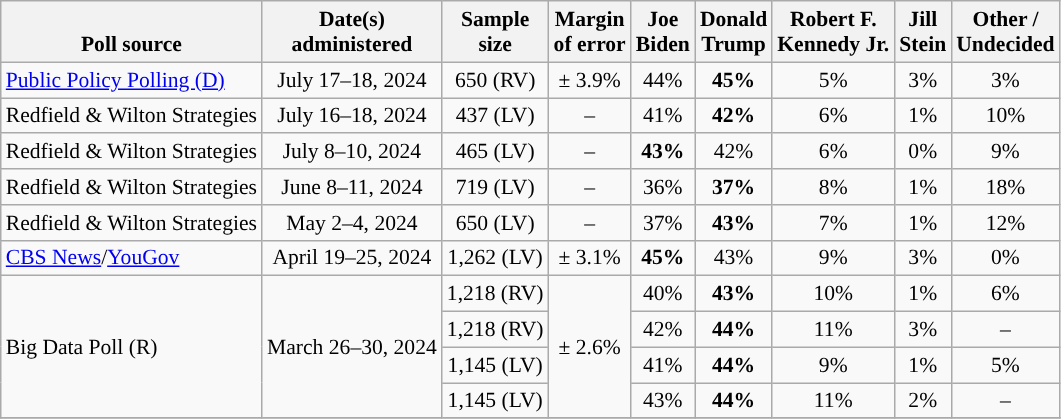<table class="wikitable sortable mw-datatable" style="font-size:90%;text-align:center;line-height:17px">
<tr style="vertical-align:bottom">
<th>Poll source</th>
<th>Date(s)<br>administered</th>
<th>Sample<br>size</th>
<th>Margin<br>of error</th>
<th class="unsortable">Joe<br>Biden<br></th>
<th class="unsortable">Donald<br>Trump<br></th>
<th class="unsortable">Robert F.<br>Kennedy Jr.<br></th>
<th class="unsortable">Jill<br>Stein<br></th>
<th class="unsortable">Other /<br>Undecided</th>
</tr>
<tr>
<td style="text-align:left;"><a href='#'>Public Policy Polling (D)</a></td>
<td data-sort-value="2024-07-18">July 17–18, 2024</td>
<td>650 (RV)</td>
<td>± 3.9%</td>
<td>44%</td>
<td style="background-color:"><strong>45%</strong></td>
<td>5%</td>
<td>3%</td>
<td>3%</td>
</tr>
<tr>
<td style="text-align:left;">Redfield & Wilton Strategies</td>
<td data-sort-value="2024-07-18">July 16–18, 2024</td>
<td>437 (LV)</td>
<td>–</td>
<td>41%</td>
<td style="background-color:"><strong>42%</strong></td>
<td>6%</td>
<td>1%</td>
<td>10%</td>
</tr>
<tr>
<td style="text-align:left;">Redfield & Wilton Strategies</td>
<td data-sort-value="2024-07-10">July 8–10, 2024</td>
<td>465 (LV)</td>
<td>–</td>
<td style="color:black;background-color:"><strong>43%</strong></td>
<td>42%</td>
<td>6%</td>
<td>0%</td>
<td>9%</td>
</tr>
<tr>
<td style="text-align:left;">Redfield & Wilton Strategies</td>
<td data-sort-value="2024-07-10">June 8–11, 2024</td>
<td>719 (LV)</td>
<td>–</td>
<td>36%</td>
<td style="background-color:"><strong>37%</strong></td>
<td>8%</td>
<td>1%</td>
<td>18%</td>
</tr>
<tr>
<td style="text-align:left;">Redfield & Wilton Strategies</td>
<td data-sort-value="2024-05-13">May 2–4, 2024</td>
<td>650 (LV)</td>
<td>–</td>
<td>37%</td>
<td style="background-color:"><strong>43%</strong></td>
<td>7%</td>
<td>1%</td>
<td>12%</td>
</tr>
<tr>
<td style="text-align:left;"><a href='#'>CBS News</a>/<a href='#'>YouGov</a></td>
<td data-sort-value="2024-03-22">April 19–25, 2024</td>
<td>1,262 (LV)</td>
<td>± 3.1%</td>
<td style="color:black;background-color:"><strong>45%</strong></td>
<td>43%</td>
<td>9%</td>
<td>3%</td>
<td>0%</td>
</tr>
<tr>
<td style="text-align:left;" rowspan="4">Big Data Poll (R)</td>
<td rowspan="4">March 26–30, 2024</td>
<td>1,218 (RV)</td>
<td rowspan="4">± 2.6%</td>
<td>40%</td>
<td style="background-color:"><strong>43%</strong></td>
<td>10%</td>
<td>1%</td>
<td>6%</td>
</tr>
<tr>
<td>1,218 (RV)</td>
<td>42%</td>
<td style="background-color:"><strong>44%</strong></td>
<td>11%</td>
<td>3%</td>
<td>–</td>
</tr>
<tr>
<td>1,145 (LV)</td>
<td>41%</td>
<td style="background-color:"><strong>44%</strong></td>
<td>9%</td>
<td>1%</td>
<td>5%</td>
</tr>
<tr>
<td>1,145 (LV)</td>
<td>43%</td>
<td style="background-color:"><strong>44%</strong></td>
<td>11%</td>
<td>2%</td>
<td>–</td>
</tr>
<tr>
</tr>
</table>
